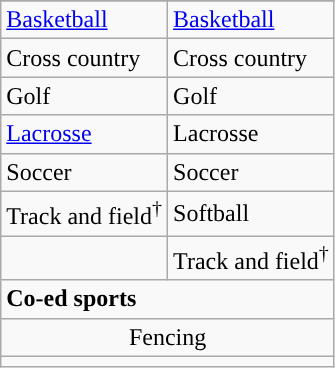<table class="wikitable" style=" ">
<tr 's>
</tr>
<tr>
<td><a href='#'>Basketball</a></td>
<td><a href='#'>Basketball</a></td>
</tr>
<tr>
<td>Cross country</td>
<td>Cross country</td>
</tr>
<tr>
<td>Golf</td>
<td>Golf</td>
</tr>
<tr>
<td><a href='#'>Lacrosse</a></td>
<td>Lacrosse</td>
</tr>
<tr>
<td>Soccer</td>
<td>Soccer</td>
</tr>
<tr>
<td>Track and field<sup>†</sup></td>
<td>Softball</td>
</tr>
<tr>
<td></td>
<td>Track and field<sup>†</sup></td>
</tr>
<tr>
<td colspan="2"><strong>Co-ed sports</strong></td>
</tr>
<tr style="text-align:center">
<td colspan="2">Fencing</td>
</tr>
<tr>
<td colspan="2"></td>
</tr>
</table>
